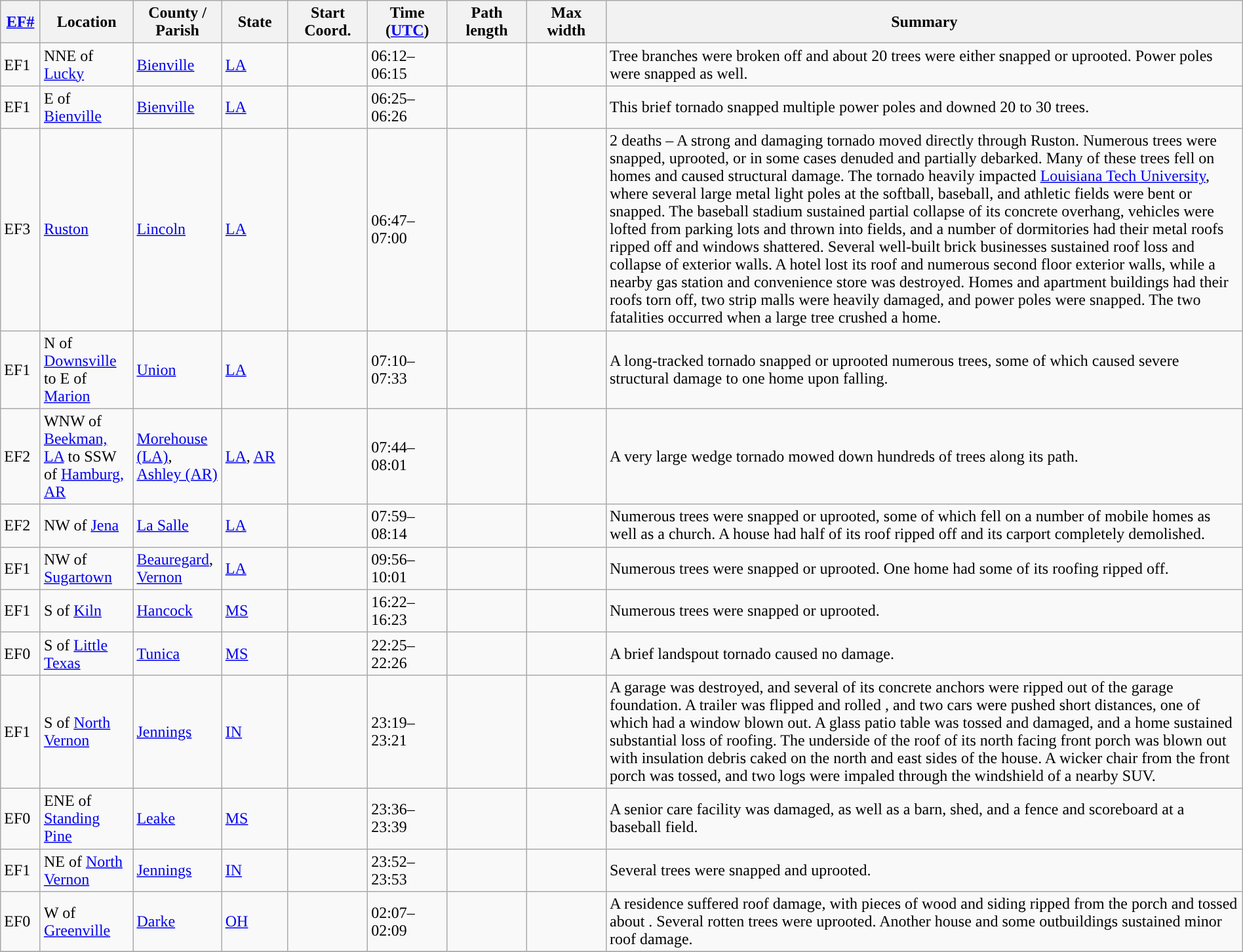<table class="wikitable sortable" style="width:100%;">
<tr>
<th scope="col"  style="width:3%; text-align:center;"><a href='#'>EF#</a></th>
<th scope="col"  style="width:7%; text-align:center;" class="unsortable">Location</th>
<th scope="col"  style="width:6%; text-align:center;" class="unsortable">County / Parish</th>
<th scope="col"  style="width:5%; text-align:center;">State</th>
<th scope="col"  style="width:6%; text-align:center;">Start Coord.</th>
<th scope="col"  style="width:6%; text-align:center;">Time (<a href='#'>UTC</a>)</th>
<th scope="col"  style="width:6%; text-align:center;">Path length</th>
<th scope="col"  style="width:6%; text-align:center;">Max width</th>
<th scope="col" class="unsortable" style="width:48%; text-align:center;">Summary</th>
</tr>
<tr>
<td>EF1</td>
<td>NNE of <a href='#'>Lucky</a></td>
<td><a href='#'>Bienville</a></td>
<td><a href='#'>LA</a></td>
<td></td>
<td>06:12–06:15</td>
<td></td>
<td></td>
<td>Tree branches were broken off and about 20 trees were either snapped or uprooted. Power poles were snapped as well.</td>
</tr>
<tr>
<td>EF1</td>
<td>E of <a href='#'>Bienville</a></td>
<td><a href='#'>Bienville</a></td>
<td><a href='#'>LA</a></td>
<td></td>
<td>06:25–06:26</td>
<td></td>
<td></td>
<td>This brief tornado snapped multiple power poles and downed 20 to 30 trees.</td>
</tr>
<tr>
<td>EF3</td>
<td><a href='#'>Ruston</a></td>
<td><a href='#'>Lincoln</a></td>
<td><a href='#'>LA</a></td>
<td></td>
<td>06:47–07:00</td>
<td></td>
<td></td>
<td>2 deaths – A strong and damaging tornado moved directly through Ruston. Numerous trees were snapped, uprooted, or in some cases denuded and partially debarked. Many of these trees fell on homes and caused structural damage. The tornado heavily impacted <a href='#'>Louisiana Tech University</a>, where several large metal light poles at the softball, baseball, and athletic fields were bent or snapped. The baseball stadium sustained partial collapse of its concrete overhang, vehicles were lofted from parking lots and thrown into fields, and a number of dormitories had their metal roofs ripped off and windows shattered. Several well-built brick businesses sustained roof loss and collapse of exterior walls. A hotel lost its roof and numerous second floor exterior walls, while a nearby gas station and convenience store was destroyed. Homes and apartment buildings had their roofs torn off, two strip malls were heavily damaged, and power poles were snapped. The two fatalities occurred when a large tree crushed a home.</td>
</tr>
<tr>
<td>EF1</td>
<td>N of <a href='#'>Downsville</a> to E of <a href='#'>Marion</a></td>
<td><a href='#'>Union</a></td>
<td><a href='#'>LA</a></td>
<td></td>
<td>07:10–07:33</td>
<td></td>
<td></td>
<td>A long-tracked tornado snapped or uprooted numerous trees, some of which caused severe structural damage to one home upon falling.</td>
</tr>
<tr>
<td>EF2</td>
<td>WNW of <a href='#'>Beekman, LA</a> to SSW of <a href='#'>Hamburg, AR</a></td>
<td><a href='#'>Morehouse (LA)</a>, <a href='#'>Ashley (AR)</a></td>
<td><a href='#'>LA</a>, <a href='#'>AR</a></td>
<td></td>
<td>07:44–08:01</td>
<td></td>
<td></td>
<td>A very large wedge tornado mowed down hundreds of trees along its path.</td>
</tr>
<tr>
<td>EF2</td>
<td>NW of <a href='#'>Jena</a></td>
<td><a href='#'>La Salle</a></td>
<td><a href='#'>LA</a></td>
<td></td>
<td>07:59–08:14</td>
<td></td>
<td></td>
<td>Numerous trees were snapped or uprooted, some of which fell on a number of mobile homes as well as a church. A house had half of its roof ripped off and its carport completely demolished.</td>
</tr>
<tr>
<td>EF1</td>
<td>NW of <a href='#'>Sugartown</a></td>
<td><a href='#'>Beauregard</a>, <a href='#'>Vernon</a></td>
<td><a href='#'>LA</a></td>
<td></td>
<td>09:56–10:01</td>
<td></td>
<td></td>
<td>Numerous trees were snapped or uprooted. One home had some of its roofing ripped off.</td>
</tr>
<tr>
<td>EF1</td>
<td>S of <a href='#'>Kiln</a></td>
<td><a href='#'>Hancock</a></td>
<td><a href='#'>MS</a></td>
<td></td>
<td>16:22–16:23</td>
<td></td>
<td></td>
<td>Numerous trees were snapped or uprooted.</td>
</tr>
<tr>
<td>EF0</td>
<td>S of <a href='#'>Little Texas</a></td>
<td><a href='#'>Tunica</a></td>
<td><a href='#'>MS</a></td>
<td></td>
<td>22:25–22:26</td>
<td></td>
<td></td>
<td>A brief landspout tornado caused no damage.</td>
</tr>
<tr>
<td>EF1</td>
<td>S of <a href='#'>North Vernon</a></td>
<td><a href='#'>Jennings</a></td>
<td><a href='#'>IN</a></td>
<td></td>
<td>23:19–23:21</td>
<td></td>
<td></td>
<td>A garage was destroyed, and several of its concrete anchors were ripped out of the garage foundation. A trailer was flipped and rolled , and two cars were pushed short distances, one of which had a window blown out. A glass patio table was tossed and damaged, and a home sustained substantial loss of roofing. The underside of the roof of its north facing front porch was blown out with insulation debris caked on the north and east sides of the house. A wicker chair from the front porch was tossed, and two logs were impaled through the windshield of a nearby SUV.</td>
</tr>
<tr>
<td>EF0</td>
<td>ENE of <a href='#'>Standing Pine</a></td>
<td><a href='#'>Leake</a></td>
<td><a href='#'>MS</a></td>
<td></td>
<td>23:36–23:39</td>
<td></td>
<td></td>
<td>A senior care facility was damaged, as well as a barn, shed, and a fence and scoreboard at a baseball field.</td>
</tr>
<tr>
<td>EF1</td>
<td>NE of <a href='#'>North Vernon</a></td>
<td><a href='#'>Jennings</a></td>
<td><a href='#'>IN</a></td>
<td></td>
<td>23:52–23:53</td>
<td></td>
<td></td>
<td>Several trees were snapped and uprooted.</td>
</tr>
<tr>
<td>EF0</td>
<td>W of <a href='#'>Greenville</a></td>
<td><a href='#'>Darke</a></td>
<td><a href='#'>OH</a></td>
<td></td>
<td>02:07–02:09</td>
<td></td>
<td></td>
<td>A residence suffered roof damage, with pieces of wood and siding ripped from the porch and tossed about . Several rotten trees were uprooted. Another house and some outbuildings sustained minor roof damage.</td>
</tr>
<tr>
</tr>
</table>
